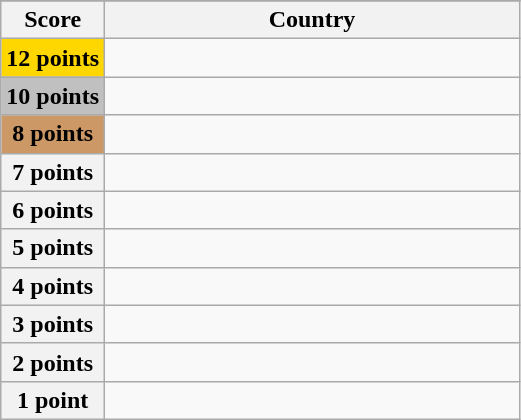<table class="wikitable">
<tr>
</tr>
<tr>
<th scope="col" width="20%">Score</th>
<th scope="col">Country</th>
</tr>
<tr>
<th scope="row" style="background:gold">12 points</th>
<td></td>
</tr>
<tr>
<th scope="row" style="background:silver">10 points</th>
<td></td>
</tr>
<tr>
<th scope="row" style="background:#CC9966">8 points</th>
<td></td>
</tr>
<tr>
<th scope="row">7 points</th>
<td></td>
</tr>
<tr>
<th scope="row">6 points</th>
<td></td>
</tr>
<tr>
<th scope="row">5 points</th>
<td></td>
</tr>
<tr>
<th scope="row">4 points</th>
<td></td>
</tr>
<tr>
<th scope="row">3 points</th>
<td></td>
</tr>
<tr>
<th scope="row">2 points</th>
<td></td>
</tr>
<tr>
<th scope="row">1 point</th>
<td></td>
</tr>
</table>
